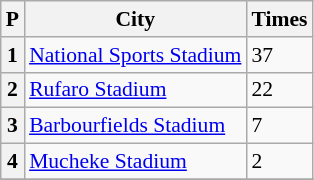<table class="wikitable" style="font-size: 90%">
<tr>
<th>P</th>
<th>City</th>
<th>Times</th>
</tr>
<tr>
<th>1</th>
<td> <a href='#'>National Sports Stadium</a></td>
<td>37</td>
</tr>
<tr>
<th>2</th>
<td> <a href='#'>Rufaro Stadium</a></td>
<td>22</td>
</tr>
<tr>
<th>3</th>
<td> <a href='#'>Barbourfields Stadium</a></td>
<td>7</td>
</tr>
<tr>
<th>4</th>
<td> <a href='#'>Mucheke Stadium</a></td>
<td>2</td>
</tr>
<tr>
</tr>
</table>
